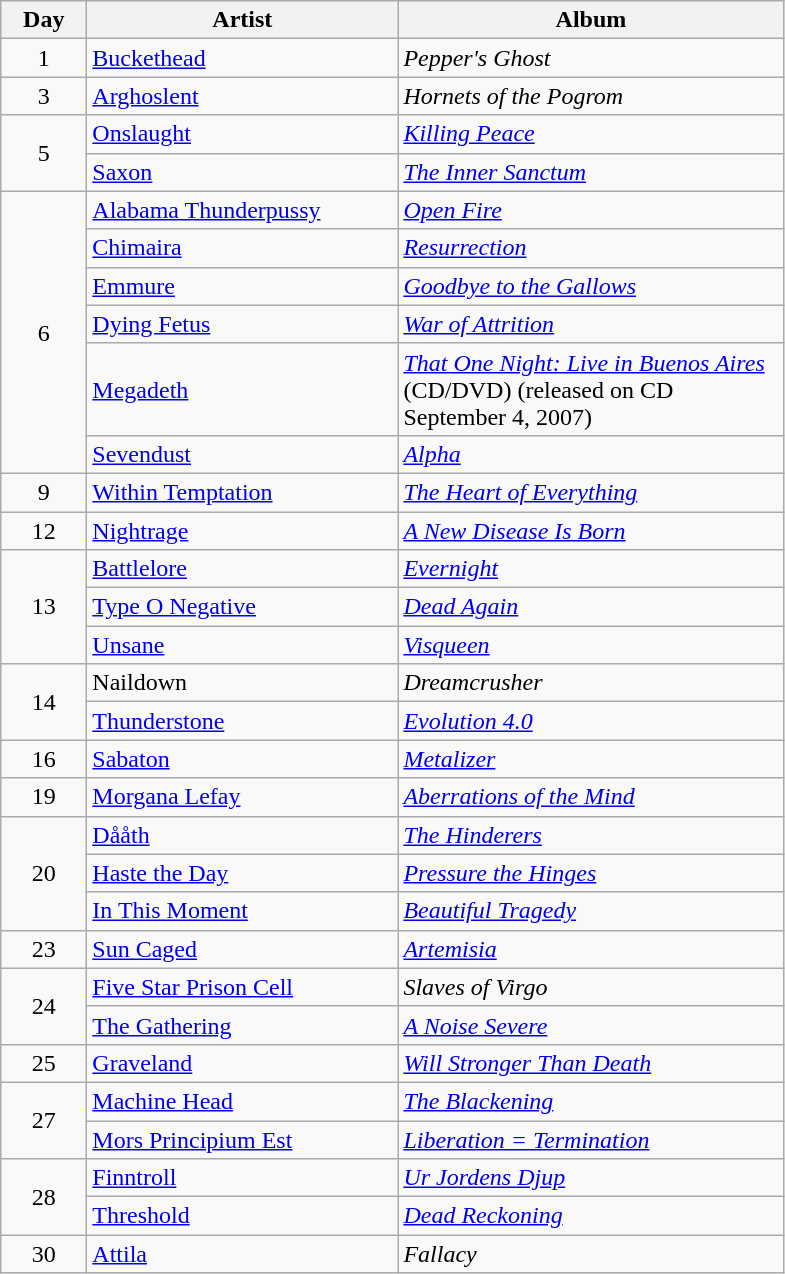<table class="wikitable" border="1">
<tr>
<th width="50">Day</th>
<th width="200">Artist</th>
<th width="250">Album</th>
</tr>
<tr>
<td align="center">1</td>
<td><a href='#'>Buckethead</a></td>
<td><em>Pepper's Ghost</em></td>
</tr>
<tr>
<td align="center">3</td>
<td><a href='#'>Arghoslent</a></td>
<td><em>Hornets of the Pogrom</em></td>
</tr>
<tr>
<td rowspan="2" align="center">5</td>
<td><a href='#'>Onslaught</a></td>
<td><em><a href='#'>Killing Peace</a></em></td>
</tr>
<tr>
<td><a href='#'>Saxon</a></td>
<td><em><a href='#'>The Inner Sanctum</a></em></td>
</tr>
<tr>
<td rowspan="6" align="center">6</td>
<td><a href='#'>Alabama Thunderpussy</a></td>
<td><em><a href='#'>Open Fire</a></em></td>
</tr>
<tr>
<td><a href='#'>Chimaira</a></td>
<td><em><a href='#'>Resurrection</a></em></td>
</tr>
<tr>
<td><a href='#'>Emmure</a></td>
<td><em><a href='#'>Goodbye to the Gallows</a></em></td>
</tr>
<tr>
<td><a href='#'>Dying Fetus</a></td>
<td><em><a href='#'>War of Attrition</a></em></td>
</tr>
<tr>
<td><a href='#'>Megadeth</a></td>
<td><em><a href='#'>That One Night: Live in Buenos Aires</a></em> (CD/DVD) (released on CD September 4, 2007)</td>
</tr>
<tr>
<td><a href='#'>Sevendust</a></td>
<td><em><a href='#'>Alpha</a></em></td>
</tr>
<tr>
<td align="center">9</td>
<td><a href='#'>Within Temptation</a></td>
<td><em><a href='#'>The Heart of Everything</a></em></td>
</tr>
<tr>
<td align="center">12</td>
<td><a href='#'>Nightrage</a></td>
<td><em><a href='#'>A New Disease Is Born</a></em></td>
</tr>
<tr>
<td rowspan="3" align="center">13</td>
<td><a href='#'>Battlelore</a></td>
<td><em><a href='#'>Evernight</a></em></td>
</tr>
<tr>
<td><a href='#'>Type O Negative</a></td>
<td><em><a href='#'>Dead Again</a></em></td>
</tr>
<tr>
<td><a href='#'>Unsane</a></td>
<td><em><a href='#'>Visqueen</a></em></td>
</tr>
<tr>
<td rowspan="2" align="center">14</td>
<td>Naildown</td>
<td><em>Dreamcrusher</em></td>
</tr>
<tr>
<td><a href='#'>Thunderstone</a></td>
<td><em><a href='#'>Evolution 4.0</a></em></td>
</tr>
<tr>
<td align="center">16</td>
<td><a href='#'>Sabaton</a></td>
<td><em><a href='#'>Metalizer</a></em></td>
</tr>
<tr>
<td align="center">19</td>
<td><a href='#'>Morgana Lefay</a></td>
<td><em><a href='#'>Aberrations of the Mind</a></em></td>
</tr>
<tr>
<td rowspan="3" align="center">20</td>
<td><a href='#'>Dååth</a></td>
<td><em><a href='#'>The Hinderers</a></em></td>
</tr>
<tr>
<td><a href='#'>Haste the Day</a></td>
<td><em><a href='#'>Pressure the Hinges</a></em></td>
</tr>
<tr>
<td><a href='#'>In This Moment</a></td>
<td><em><a href='#'>Beautiful Tragedy</a></em></td>
</tr>
<tr>
<td align="center">23</td>
<td><a href='#'>Sun Caged</a></td>
<td><em><a href='#'>Artemisia</a></em></td>
</tr>
<tr>
<td rowspan="2" align="center">24</td>
<td><a href='#'>Five Star Prison Cell</a></td>
<td><em>Slaves of Virgo</em></td>
</tr>
<tr>
<td><a href='#'>The Gathering</a></td>
<td><em><a href='#'>A Noise Severe</a></em></td>
</tr>
<tr>
<td align="center">25</td>
<td><a href='#'>Graveland</a></td>
<td><em><a href='#'>Will Stronger Than Death</a></em></td>
</tr>
<tr>
<td rowspan="2" align="center">27</td>
<td><a href='#'>Machine Head</a></td>
<td><em><a href='#'>The Blackening</a></em></td>
</tr>
<tr>
<td><a href='#'>Mors Principium Est</a></td>
<td><em><a href='#'>Liberation = Termination</a></em></td>
</tr>
<tr>
<td rowspan="2" align="center">28</td>
<td><a href='#'>Finntroll</a></td>
<td><em><a href='#'>Ur Jordens Djup</a></em></td>
</tr>
<tr>
<td><a href='#'>Threshold</a></td>
<td><em><a href='#'>Dead Reckoning</a></em></td>
</tr>
<tr>
<td align="center">30</td>
<td><a href='#'>Attila</a></td>
<td><em>Fallacy</em></td>
</tr>
</table>
